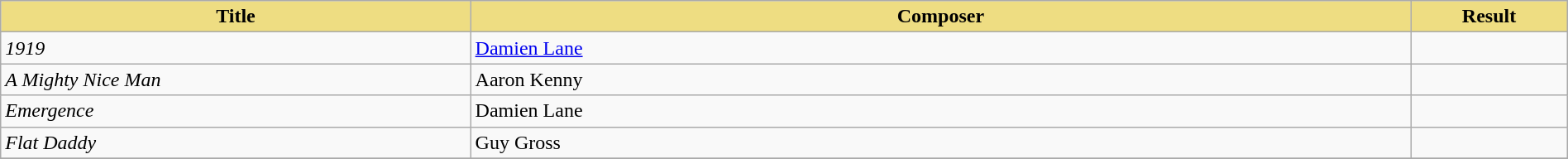<table class="wikitable" width=100%>
<tr>
<th style="width:30%;background:#EEDD82;">Title</th>
<th style="width:60%;background:#EEDD82;">Composer</th>
<th style="width:10%;background:#EEDD82;">Result<br></th>
</tr>
<tr>
<td><em>1919</em></td>
<td><a href='#'>Damien Lane</a></td>
<td></td>
</tr>
<tr>
<td><em>A Mighty Nice Man</em></td>
<td>Aaron Kenny</td>
<td></td>
</tr>
<tr>
<td><em>Emergence</em></td>
<td>Damien Lane</td>
<td></td>
</tr>
<tr>
<td><em>Flat Daddy</em></td>
<td>Guy Gross</td>
<td></td>
</tr>
<tr>
</tr>
</table>
